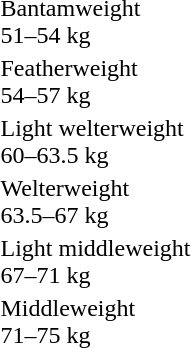<table>
<tr>
<td rowspan=2>Bantamweight<br>51–54 kg</td>
<td rowspan=2></td>
<td rowspan=2></td>
<td></td>
</tr>
<tr>
<td></td>
</tr>
<tr>
<td rowspan=2>Featherweight<br>54–57 kg</td>
<td rowspan=2></td>
<td rowspan=2></td>
<td></td>
</tr>
<tr>
<td></td>
</tr>
<tr>
<td rowspan=2>Light welterweight<br>60–63.5 kg</td>
<td rowspan=2></td>
<td rowspan=2></td>
<td></td>
</tr>
<tr>
<td></td>
</tr>
<tr>
<td rowspan=2>Welterweight<br>63.5–67 kg</td>
<td rowspan=2></td>
<td rowspan=2></td>
<td></td>
</tr>
<tr>
<td></td>
</tr>
<tr>
<td rowspan=2>Light middleweight<br>67–71 kg</td>
<td rowspan=2></td>
<td rowspan=2></td>
<td></td>
</tr>
<tr>
<td></td>
</tr>
<tr>
<td rowspan=2>Middleweight<br>71–75 kg</td>
<td rowspan=2></td>
<td rowspan=2></td>
<td></td>
</tr>
<tr>
<td></td>
</tr>
</table>
